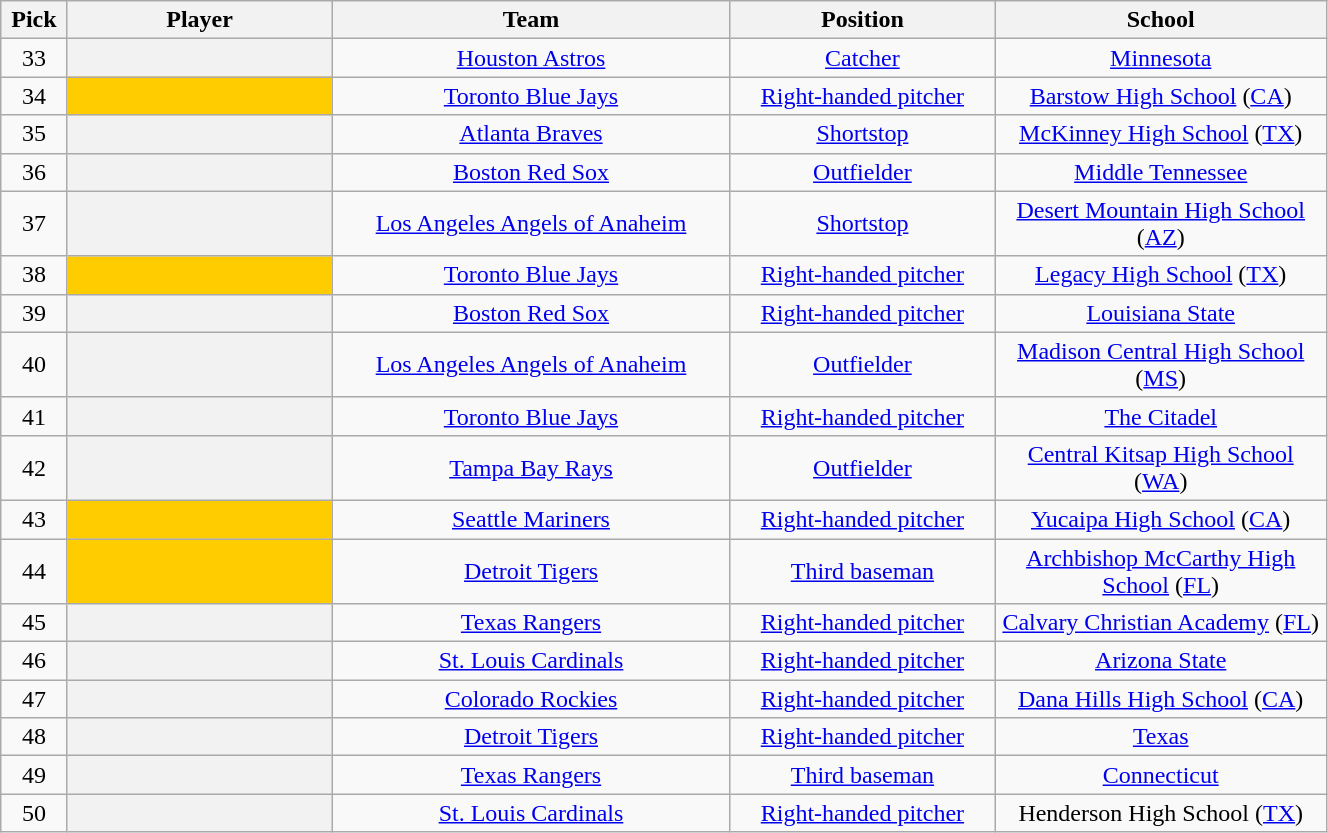<table class="wikitable sortable plainrowheaders" style="text-align:center" width="70%">
<tr>
<th scope="col" width="5%">Pick</th>
<th scope="col" width="20%">Player</th>
<th scope="col" width="30%">Team</th>
<th scope="col" width="20%">Position</th>
<th scope="col" width="25%">School</th>
</tr>
<tr>
<td>33</td>
<th scope="row" style="text-align:center"></th>
<td><a href='#'>Houston Astros</a></td>
<td><a href='#'>Catcher</a></td>
<td><a href='#'>Minnesota</a></td>
</tr>
<tr>
<td>34</td>
<th scope="row" style="text-align:center; background-color:#FFCC00"></th>
<td><a href='#'>Toronto Blue Jays</a></td>
<td><a href='#'>Right-handed pitcher</a></td>
<td><a href='#'>Barstow High School</a> (<a href='#'>CA</a>)</td>
</tr>
<tr>
<td>35</td>
<th scope="row" style="text-align:center"></th>
<td><a href='#'>Atlanta Braves</a></td>
<td><a href='#'>Shortstop</a></td>
<td><a href='#'>McKinney High School</a> (<a href='#'>TX</a>)</td>
</tr>
<tr>
<td>36</td>
<th scope="row" style="text-align:center"></th>
<td><a href='#'>Boston Red Sox</a></td>
<td><a href='#'>Outfielder</a></td>
<td><a href='#'>Middle Tennessee</a></td>
</tr>
<tr>
<td>37</td>
<th scope="row" style="text-align:center"></th>
<td><a href='#'>Los Angeles Angels of Anaheim</a></td>
<td><a href='#'>Shortstop</a></td>
<td><a href='#'>Desert Mountain High School</a> (<a href='#'>AZ</a>)</td>
</tr>
<tr>
<td>38</td>
<th scope="row" style="text-align:center; background-color:#FFCC00"></th>
<td><a href='#'>Toronto Blue Jays</a></td>
<td><a href='#'>Right-handed pitcher</a></td>
<td><a href='#'>Legacy High School</a> (<a href='#'>TX</a>)</td>
</tr>
<tr>
<td>39</td>
<th scope="row" style="text-align:center"></th>
<td><a href='#'>Boston Red Sox</a></td>
<td><a href='#'>Right-handed pitcher</a></td>
<td><a href='#'>Louisiana State</a></td>
</tr>
<tr>
<td>40</td>
<th scope="row" style="text-align:center"></th>
<td><a href='#'>Los Angeles Angels of Anaheim</a></td>
<td><a href='#'>Outfielder</a></td>
<td><a href='#'>Madison Central High School</a> (<a href='#'>MS</a>)</td>
</tr>
<tr>
<td>41</td>
<th scope="row" style="text-align:center"></th>
<td><a href='#'>Toronto Blue Jays</a></td>
<td><a href='#'>Right-handed pitcher</a></td>
<td><a href='#'>The Citadel</a></td>
</tr>
<tr>
<td>42</td>
<th scope="row" style="text-align:center"></th>
<td><a href='#'>Tampa Bay Rays</a></td>
<td><a href='#'>Outfielder</a></td>
<td><a href='#'>Central Kitsap High School</a> (<a href='#'>WA</a>)</td>
</tr>
<tr>
<td>43</td>
<th scope="row" style="text-align:center; background-color:#FFCC00"></th>
<td><a href='#'>Seattle Mariners</a></td>
<td><a href='#'>Right-handed pitcher</a></td>
<td><a href='#'>Yucaipa High School</a> (<a href='#'>CA</a>)</td>
</tr>
<tr>
<td>44</td>
<th scope="row" style="text-align:center; background-color:#FFCC00"></th>
<td><a href='#'>Detroit Tigers</a></td>
<td><a href='#'>Third baseman</a></td>
<td><a href='#'>Archbishop McCarthy High School</a> (<a href='#'>FL</a>)</td>
</tr>
<tr>
<td>45</td>
<th scope="row" style="text-align:center"></th>
<td><a href='#'>Texas Rangers</a></td>
<td><a href='#'>Right-handed pitcher</a></td>
<td><a href='#'>Calvary Christian Academy</a> (<a href='#'>FL</a>)</td>
</tr>
<tr>
<td>46</td>
<th scope="row" style="text-align:center"></th>
<td><a href='#'>St. Louis Cardinals</a></td>
<td><a href='#'>Right-handed pitcher</a></td>
<td><a href='#'>Arizona State</a></td>
</tr>
<tr>
<td>47</td>
<th scope="row" style="text-align:center"></th>
<td><a href='#'>Colorado Rockies</a></td>
<td><a href='#'>Right-handed pitcher</a></td>
<td><a href='#'>Dana Hills High School</a> (<a href='#'>CA</a>)</td>
</tr>
<tr>
<td>48</td>
<th scope="row" style="text-align:center"></th>
<td><a href='#'>Detroit Tigers</a></td>
<td><a href='#'>Right-handed pitcher</a></td>
<td><a href='#'>Texas</a></td>
</tr>
<tr>
<td>49</td>
<th scope="row" style="text-align:center"></th>
<td><a href='#'>Texas Rangers</a></td>
<td><a href='#'>Third baseman</a></td>
<td><a href='#'>Connecticut</a></td>
</tr>
<tr>
<td>50</td>
<th scope="row" style="text-align:center"></th>
<td><a href='#'>St. Louis Cardinals</a></td>
<td><a href='#'>Right-handed pitcher</a></td>
<td>Henderson High School (<a href='#'>TX</a>)</td>
</tr>
</table>
